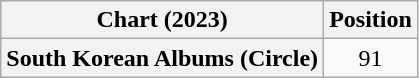<table class="wikitable plainrowheaders" style="text-align:center">
<tr>
<th scope="col">Chart (2023)</th>
<th scope="col">Position</th>
</tr>
<tr>
<th scope="row">South Korean Albums (Circle)</th>
<td>91</td>
</tr>
</table>
